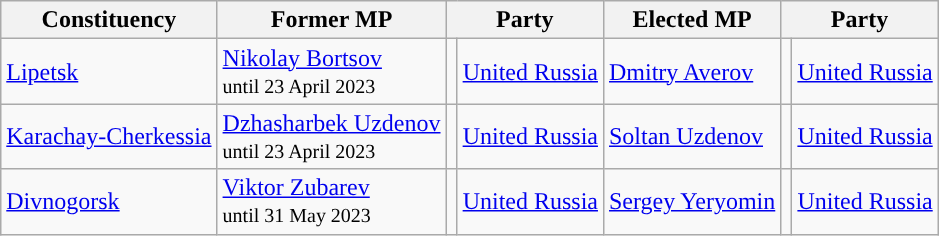<table class="wikitable">
<tr>
<th>Constituency</th>
<th>Former MP</th>
<th colspan=2>Party</th>
<th>Elected MP</th>
<th colspan=2>Party</th>
</tr>
<tr>
<td><a href='#'>Lipetsk</a></td>
<td><a href='#'>Nikolay Bortsov</a><br> <small>until 23 April 2023</small></td>
<td style="background-color:"></td>
<td><a href='#'>United Russia</a></td>
<td><a href='#'>Dmitry Averov</a></td>
<td style="background-color:"></td>
<td><a href='#'>United Russia</a></td>
</tr>
<tr>
<td><a href='#'>Karachay-Cherkessia</a></td>
<td><a href='#'>Dzhasharbek Uzdenov</a><br> <small>until 23 April 2023</small></td>
<td style="background-color:"></td>
<td><a href='#'>United Russia</a></td>
<td><a href='#'>Soltan Uzdenov</a></td>
<td style="background-color:"></td>
<td><a href='#'>United Russia</a></td>
</tr>
<tr>
<td><a href='#'>Divnogorsk</a></td>
<td><a href='#'>Viktor Zubarev</a><br> <small>until 31 May 2023</small></td>
<td style="background-color:"></td>
<td><a href='#'>United Russia</a></td>
<td><a href='#'>Sergey Yeryomin</a></td>
<td style="background-color:"></td>
<td><a href='#'>United Russia</a></td>
</tr>
</table>
